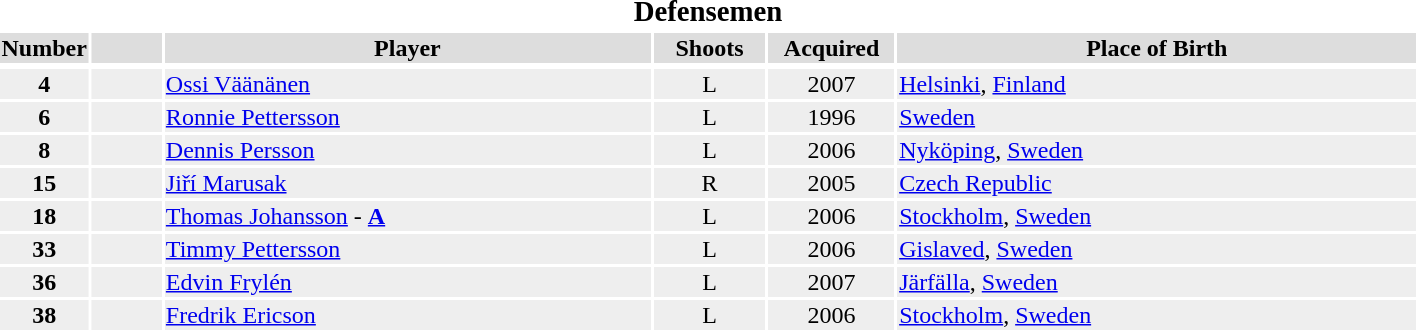<table width=75%>
<tr>
<th colspan=6><div><big>Defensemen</big></div></th>
</tr>
<tr bgcolor="#dddddd">
<th width=5%>Number</th>
<th width=5%></th>
<th !width=15%>Player</th>
<th width=8%>Shoots</th>
<th width=9%>Acquired</th>
<th width=37%>Place of Birth</th>
</tr>
<tr>
</tr>
<tr bgcolor="#eeeeee">
<td align=center><strong>4</strong></td>
<td align=center></td>
<td><a href='#'>Ossi Väänänen</a></td>
<td align=center>L</td>
<td align=center>2007</td>
<td><a href='#'>Helsinki</a>, <a href='#'>Finland</a></td>
</tr>
<tr bgcolor="#eeeeee">
<td align=center><strong>6</strong></td>
<td align=center></td>
<td><a href='#'>Ronnie Pettersson</a></td>
<td align=center>L</td>
<td align=center>1996</td>
<td><a href='#'>Sweden</a></td>
</tr>
<tr bgcolor="#eeeeee">
<td align=center><strong>8</strong></td>
<td align=center></td>
<td><a href='#'>Dennis Persson</a></td>
<td align=center>L</td>
<td align=center>2006</td>
<td><a href='#'>Nyköping</a>, <a href='#'>Sweden</a></td>
</tr>
<tr bgcolor="#eeeeee">
<td align=center><strong>15</strong></td>
<td align=center></td>
<td><a href='#'>Jiří Marusak</a></td>
<td align=center>R</td>
<td align=center>2005</td>
<td><a href='#'>Czech Republic</a></td>
</tr>
<tr bgcolor="#eeeeee">
<td align=center><strong>18</strong></td>
<td align=center></td>
<td><a href='#'>Thomas Johansson</a> - <strong><a href='#'>A</a></strong></td>
<td align=center>L</td>
<td align=center>2006</td>
<td><a href='#'>Stockholm</a>, <a href='#'>Sweden</a></td>
</tr>
<tr bgcolor="#eeeeee">
<td align=center><strong>33</strong></td>
<td align=center></td>
<td><a href='#'>Timmy Pettersson</a></td>
<td align=center>L</td>
<td align=center>2006</td>
<td><a href='#'>Gislaved</a>, <a href='#'>Sweden</a></td>
</tr>
<tr bgcolor="#eeeeee">
<td align=center><strong>36</strong></td>
<td align=center></td>
<td><a href='#'>Edvin Frylén</a></td>
<td align=center>L</td>
<td align=center>2007</td>
<td><a href='#'>Järfälla</a>, <a href='#'>Sweden</a></td>
</tr>
<tr bgcolor="#eeeeee">
<td align=center><strong>38</strong></td>
<td align=center></td>
<td><a href='#'>Fredrik Ericson</a></td>
<td align=center>L</td>
<td align=center>2006</td>
<td><a href='#'>Stockholm</a>, <a href='#'>Sweden</a></td>
</tr>
</table>
